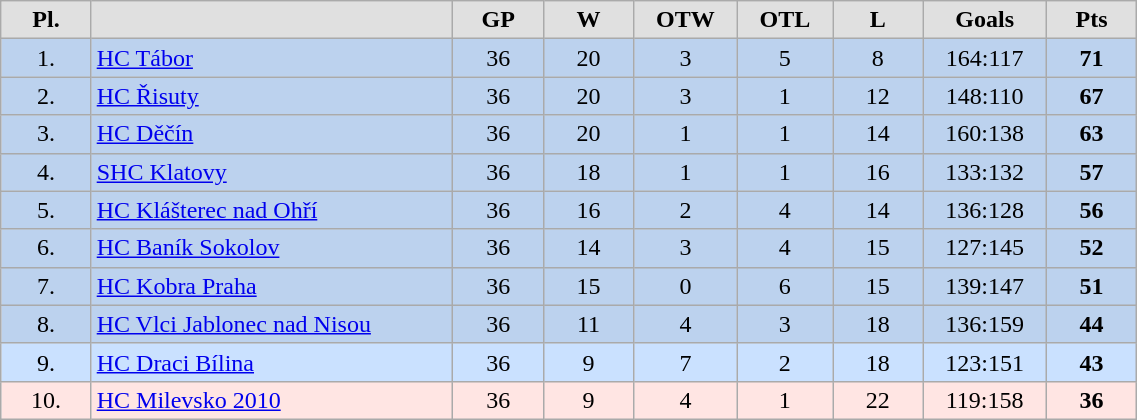<table class="wikitable" style="width:60%; text-align: center">
<tr style="font-weight:bold; background-color:#e0e0e0">
<td width="5%">Pl.</td>
<td width="20%"></td>
<td width="5%">GP</td>
<td width="5%">W</td>
<td width="5%">OTW</td>
<td width="5%">OTL</td>
<td width="5%">L</td>
<td width="5%">Goals</td>
<td width="5%">Pts</td>
</tr>
<tr style="background-color:#BCD2EE">
<td>1.</td>
<td style="text-align: left"><a href='#'>HC Tábor</a></td>
<td>36</td>
<td>20</td>
<td>3</td>
<td>5</td>
<td>8</td>
<td>164:117</td>
<td><strong>71</strong></td>
</tr>
<tr style="background-color:#BCD2EE">
<td>2.</td>
<td style="text-align: left"><a href='#'>HC Řisuty</a></td>
<td>36</td>
<td>20</td>
<td>3</td>
<td>1</td>
<td>12</td>
<td>148:110</td>
<td><strong>67</strong></td>
</tr>
<tr style="background-color:#BCD2EE">
<td>3.</td>
<td style="text-align: left"><a href='#'>HC Děčín</a></td>
<td>36</td>
<td>20</td>
<td>1</td>
<td>1</td>
<td>14</td>
<td>160:138</td>
<td><strong>63</strong></td>
</tr>
<tr style="background-color:#BCD2EE">
<td>4.</td>
<td style="text-align: left"><a href='#'>SHC Klatovy</a></td>
<td>36</td>
<td>18</td>
<td>1</td>
<td>1</td>
<td>16</td>
<td>133:132</td>
<td><strong>57</strong></td>
</tr>
<tr style="background-color:#BCD2EE">
<td>5.</td>
<td style="text-align: left"><a href='#'>HC Klášterec nad Ohří</a></td>
<td>36</td>
<td>16</td>
<td>2</td>
<td>4</td>
<td>14</td>
<td>136:128</td>
<td><strong>56</strong></td>
</tr>
<tr style="background-color:#BCD2EE">
<td>6.</td>
<td style="text-align: left"><a href='#'>HC Baník Sokolov</a></td>
<td>36</td>
<td>14</td>
<td>3</td>
<td>4</td>
<td>15</td>
<td>127:145</td>
<td><strong>52</strong></td>
</tr>
<tr style="background-color:#BCD2EE">
<td>7.</td>
<td style="text-align: left"><a href='#'>HC Kobra Praha</a></td>
<td>36</td>
<td>15</td>
<td>0</td>
<td>6</td>
<td>15</td>
<td>139:147</td>
<td><strong>51</strong></td>
</tr>
<tr style="background-color:#BCD2EE">
<td>8.</td>
<td style="text-align: left"><a href='#'>HC Vlci Jablonec nad Nisou</a></td>
<td>36</td>
<td>11</td>
<td>4</td>
<td>3</td>
<td>18</td>
<td>136:159</td>
<td><strong>44</strong></td>
</tr>
<tr style="background-color:#CAE1FF">
<td>9.</td>
<td style="text-align: left"><a href='#'>HC Draci Bílina</a></td>
<td>36</td>
<td>9</td>
<td>7</td>
<td>2</td>
<td>18</td>
<td>123:151</td>
<td><strong>43</strong></td>
</tr>
<tr style="background-color:#ffe5e3">
<td>10.</td>
<td style="text-align: left"><a href='#'>HC Milevsko 2010</a></td>
<td>36</td>
<td>9</td>
<td>4</td>
<td>1</td>
<td>22</td>
<td>119:158</td>
<td><strong>36</strong></td>
</tr>
</table>
